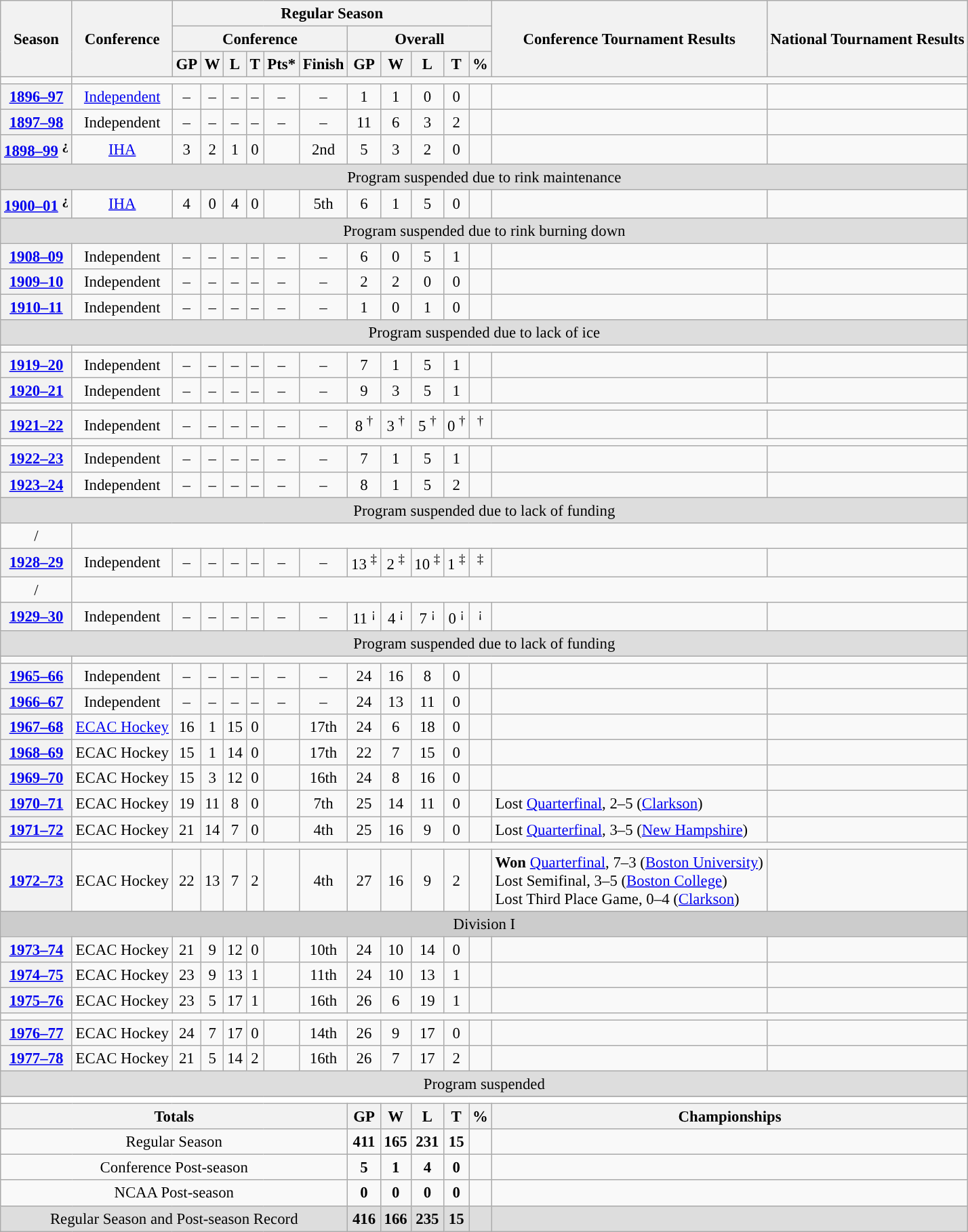<table class="wikitable" style="text-align: center; font-size: 95%">
<tr>
<th rowspan="3">Season</th>
<th rowspan="3">Conference</th>
<th colspan="11">Regular Season</th>
<th rowspan="3">Conference Tournament Results</th>
<th rowspan="3">National Tournament Results</th>
</tr>
<tr>
<th colspan="6">Conference</th>
<th colspan="5">Overall</th>
</tr>
<tr>
<th>GP</th>
<th>W</th>
<th>L</th>
<th>T</th>
<th>Pts*</th>
<th>Finish</th>
<th>GP</th>
<th>W</th>
<th>L</th>
<th>T</th>
<th>%</th>
</tr>
<tr>
<td></td>
</tr>
<tr>
<th><a href='#'>1896–97</a></th>
<td><a href='#'>Independent</a></td>
<td>–</td>
<td>–</td>
<td>–</td>
<td>–</td>
<td>–</td>
<td>–</td>
<td>1</td>
<td>1</td>
<td>0</td>
<td>0</td>
<td></td>
<td align="left"></td>
<td align="left"></td>
</tr>
<tr>
<th><a href='#'>1897–98</a></th>
<td>Independent</td>
<td>–</td>
<td>–</td>
<td>–</td>
<td>–</td>
<td>–</td>
<td>–</td>
<td>11</td>
<td>6</td>
<td>3</td>
<td>2</td>
<td></td>
<td align="left"></td>
<td align="left"></td>
</tr>
<tr>
<th><a href='#'>1898–99</a> <sup>¿</sup></th>
<td><a href='#'>IHA</a></td>
<td>3</td>
<td>2</td>
<td>1</td>
<td>0</td>
<td></td>
<td>2nd</td>
<td>5</td>
<td>3</td>
<td>2</td>
<td>0</td>
<td></td>
<td align="left"></td>
<td align="left"></td>
</tr>
<tr>
<td style="background:#dddddd;" colspan="15">Program suspended due to rink maintenance</td>
</tr>
<tr>
<th><a href='#'>1900–01</a> <sup>¿</sup></th>
<td><a href='#'>IHA</a></td>
<td>4</td>
<td>0</td>
<td>4</td>
<td>0</td>
<td></td>
<td>5th</td>
<td>6</td>
<td>1</td>
<td>5</td>
<td>0</td>
<td></td>
<td align="left"></td>
<td align="left"></td>
</tr>
<tr>
<td style="background:#dddddd;" colspan="15">Program suspended due to rink burning down</td>
</tr>
<tr>
<th><a href='#'>1908–09</a></th>
<td>Independent</td>
<td>–</td>
<td>–</td>
<td>–</td>
<td>–</td>
<td>–</td>
<td>–</td>
<td>6</td>
<td>0</td>
<td>5</td>
<td>1</td>
<td></td>
<td align="left"></td>
<td align="left"></td>
</tr>
<tr>
<th><a href='#'>1909–10</a></th>
<td>Independent</td>
<td>–</td>
<td>–</td>
<td>–</td>
<td>–</td>
<td>–</td>
<td>–</td>
<td>2</td>
<td>2</td>
<td>0</td>
<td>0</td>
<td></td>
<td align="left"></td>
<td align="left"></td>
</tr>
<tr>
<th><a href='#'>1910–11</a></th>
<td>Independent</td>
<td>–</td>
<td>–</td>
<td>–</td>
<td>–</td>
<td>–</td>
<td>–</td>
<td>1</td>
<td>0</td>
<td>1</td>
<td>0</td>
<td></td>
<td align="left"></td>
<td align="left"></td>
</tr>
<tr>
<td style="background:#dddddd;" colspan="15">Program suspended due to lack of ice</td>
</tr>
<tr>
<td><a href='#'></a> </td>
</tr>
<tr>
<th><a href='#'>1919–20</a></th>
<td>Independent</td>
<td>–</td>
<td>–</td>
<td>–</td>
<td>–</td>
<td>–</td>
<td>–</td>
<td>7</td>
<td>1</td>
<td>5</td>
<td>1</td>
<td></td>
<td align="left"></td>
<td align="left"></td>
</tr>
<tr>
<th><a href='#'>1920–21</a></th>
<td>Independent</td>
<td>–</td>
<td>–</td>
<td>–</td>
<td>–</td>
<td>–</td>
<td>–</td>
<td>9</td>
<td>3</td>
<td>5</td>
<td>1</td>
<td></td>
<td align="left"></td>
<td align="left"></td>
</tr>
<tr>
<td><a href='#'></a> </td>
</tr>
<tr>
<th><a href='#'>1921–22</a></th>
<td>Independent</td>
<td>–</td>
<td>–</td>
<td>–</td>
<td>–</td>
<td>–</td>
<td>–</td>
<td>8 <sup>†</sup></td>
<td>3 <sup>†</sup></td>
<td>5 <sup>†</sup></td>
<td>0 <sup>†</sup></td>
<td> <sup>†</sup></td>
<td align="left"></td>
<td align="left"></td>
</tr>
<tr>
<td><a href='#'></a> </td>
</tr>
<tr>
<th><a href='#'>1922–23</a></th>
<td>Independent</td>
<td>–</td>
<td>–</td>
<td>–</td>
<td>–</td>
<td>–</td>
<td>–</td>
<td>7</td>
<td>1</td>
<td>5</td>
<td>1</td>
<td></td>
<td align="left"></td>
<td align="left"></td>
</tr>
<tr>
<th><a href='#'>1923–24</a></th>
<td>Independent</td>
<td>–</td>
<td>–</td>
<td>–</td>
<td>–</td>
<td>–</td>
<td>–</td>
<td>8</td>
<td>1</td>
<td>5</td>
<td>2</td>
<td></td>
<td align="left"></td>
<td align="left"></td>
</tr>
<tr>
<td style="background:#dddddd;" colspan="15">Program suspended due to lack of funding</td>
</tr>
<tr>
<td><a href='#'></a>/<a href='#'></a> </td>
</tr>
<tr>
<th><a href='#'>1928–29</a></th>
<td>Independent</td>
<td>–</td>
<td>–</td>
<td>–</td>
<td>–</td>
<td>–</td>
<td>–</td>
<td>13 <sup>‡</sup></td>
<td>2 <sup>‡</sup></td>
<td>10 <sup>‡</sup></td>
<td>1 <sup>‡</sup></td>
<td> <sup>‡</sup></td>
<td align="left"></td>
<td align="left"></td>
</tr>
<tr>
<td><a href='#'></a>/<a href='#'></a> </td>
</tr>
<tr>
<th><a href='#'>1929–30</a></th>
<td>Independent</td>
<td>–</td>
<td>–</td>
<td>–</td>
<td>–</td>
<td>–</td>
<td>–</td>
<td>11 <sup>¡</sup></td>
<td>4 <sup>¡</sup></td>
<td>7 <sup>¡</sup></td>
<td>0 <sup>¡</sup></td>
<td> <sup>¡</sup></td>
<td align="left"></td>
<td align="left"></td>
</tr>
<tr>
<td style="background:#dddddd;" colspan="15">Program suspended due to lack of funding</td>
</tr>
<tr>
<td><a href='#'></a> </td>
</tr>
<tr>
<th><a href='#'>1965–66</a></th>
<td>Independent</td>
<td>–</td>
<td>–</td>
<td>–</td>
<td>–</td>
<td>–</td>
<td>–</td>
<td>24</td>
<td>16</td>
<td>8</td>
<td>0</td>
<td></td>
<td align="left"></td>
<td align="left"></td>
</tr>
<tr>
<th><a href='#'>1966–67</a></th>
<td>Independent</td>
<td>–</td>
<td>–</td>
<td>–</td>
<td>–</td>
<td>–</td>
<td>–</td>
<td>24</td>
<td>13</td>
<td>11</td>
<td>0</td>
<td></td>
<td align="left"></td>
<td align="left"></td>
</tr>
<tr>
<th><a href='#'>1967–68</a></th>
<td><a href='#'>ECAC Hockey</a></td>
<td>16</td>
<td>1</td>
<td>15</td>
<td>0</td>
<td></td>
<td>17th</td>
<td>24</td>
<td>6</td>
<td>18</td>
<td>0</td>
<td></td>
<td align="left"></td>
<td align="left"></td>
</tr>
<tr>
<th><a href='#'>1968–69</a></th>
<td>ECAC Hockey</td>
<td>15</td>
<td>1</td>
<td>14</td>
<td>0</td>
<td></td>
<td>17th</td>
<td>22</td>
<td>7</td>
<td>15</td>
<td>0</td>
<td></td>
<td align="left"></td>
<td align="left"></td>
</tr>
<tr>
<th><a href='#'>1969–70</a></th>
<td>ECAC Hockey</td>
<td>15</td>
<td>3</td>
<td>12</td>
<td>0</td>
<td></td>
<td>16th</td>
<td>24</td>
<td>8</td>
<td>16</td>
<td>0</td>
<td></td>
<td align="left"></td>
<td align="left"></td>
</tr>
<tr>
<th><a href='#'>1970–71</a></th>
<td>ECAC Hockey</td>
<td>19</td>
<td>11</td>
<td>8</td>
<td>0</td>
<td></td>
<td>7th</td>
<td>25</td>
<td>14</td>
<td>11</td>
<td>0</td>
<td></td>
<td align="left">Lost <a href='#'>Quarterfinal</a>, 2–5 (<a href='#'>Clarkson</a>)</td>
<td align="left"></td>
</tr>
<tr>
<th><a href='#'>1971–72</a></th>
<td>ECAC Hockey</td>
<td>21</td>
<td>14</td>
<td>7</td>
<td>0</td>
<td></td>
<td>4th</td>
<td>25</td>
<td>16</td>
<td>9</td>
<td>0</td>
<td></td>
<td align="left">Lost <a href='#'>Quarterfinal</a>, 3–5 (<a href='#'>New Hampshire</a>)</td>
<td align="left"></td>
</tr>
<tr>
<td><a href='#'></a> </td>
</tr>
<tr>
<th><a href='#'>1972–73</a></th>
<td>ECAC Hockey</td>
<td>22</td>
<td>13</td>
<td>7</td>
<td>2</td>
<td></td>
<td>4th</td>
<td>27</td>
<td>16</td>
<td>9</td>
<td>2</td>
<td></td>
<td align="left"><strong>Won</strong> <a href='#'>Quarterfinal</a>, 7–3 (<a href='#'>Boston University</a>)<br>Lost Semifinal, 3–5 (<a href='#'>Boston College</a>)<br>Lost Third Place Game, 0–4 (<a href='#'>Clarkson</a>)</td>
<td align="left"></td>
</tr>
<tr>
<td style="background:#cccccc;" colspan="15">Division I</td>
</tr>
<tr>
<th><a href='#'>1973–74</a></th>
<td>ECAC Hockey</td>
<td>21</td>
<td>9</td>
<td>12</td>
<td>0</td>
<td></td>
<td>10th</td>
<td>24</td>
<td>10</td>
<td>14</td>
<td>0</td>
<td></td>
<td align="left"></td>
<td align="left"></td>
</tr>
<tr>
<th><a href='#'>1974–75</a></th>
<td>ECAC Hockey</td>
<td>23</td>
<td>9</td>
<td>13</td>
<td>1</td>
<td></td>
<td>11th</td>
<td>24</td>
<td>10</td>
<td>13</td>
<td>1</td>
<td></td>
<td align="left"></td>
<td align="left"></td>
</tr>
<tr>
<th><a href='#'>1975–76</a></th>
<td>ECAC Hockey</td>
<td>23</td>
<td>5</td>
<td>17</td>
<td>1</td>
<td></td>
<td>16th</td>
<td>26</td>
<td>6</td>
<td>19</td>
<td>1</td>
<td></td>
<td align="left"></td>
<td align="left"></td>
</tr>
<tr>
<td><a href='#'></a> </td>
</tr>
<tr>
<th><a href='#'>1976–77</a></th>
<td>ECAC Hockey</td>
<td>24</td>
<td>7</td>
<td>17</td>
<td>0</td>
<td></td>
<td>14th</td>
<td>26</td>
<td>9</td>
<td>17</td>
<td>0</td>
<td></td>
<td align="left"></td>
<td align="left"></td>
</tr>
<tr>
<th><a href='#'>1977–78</a></th>
<td>ECAC Hockey</td>
<td>21</td>
<td>5</td>
<td>14</td>
<td>2</td>
<td></td>
<td>16th</td>
<td>26</td>
<td>7</td>
<td>17</td>
<td>2</td>
<td></td>
<td align="left"></td>
<td align="left"></td>
</tr>
<tr>
<td style="background:#dddddd;" colspan="15">Program suspended</td>
</tr>
<tr>
</tr>
<tr ->
</tr>
<tr>
<td colspan="15" style="background:#fff;"></td>
</tr>
<tr>
<th colspan="8">Totals</th>
<th>GP</th>
<th>W</th>
<th>L</th>
<th>T</th>
<th>%</th>
<th colspan="2">Championships</th>
</tr>
<tr>
<td colspan="8">Regular Season</td>
<td><strong>411</strong></td>
<td><strong>165</strong></td>
<td><strong>231</strong></td>
<td><strong>15</strong></td>
<td><strong></strong></td>
<td colspan="2" align="left"></td>
</tr>
<tr>
<td colspan="8">Conference Post-season</td>
<td><strong>5</strong></td>
<td><strong>1</strong></td>
<td><strong>4</strong></td>
<td><strong>0</strong></td>
<td><strong></strong></td>
<td colspan="2" align="left"></td>
</tr>
<tr>
<td colspan="8">NCAA Post-season</td>
<td><strong>0</strong></td>
<td><strong>0</strong></td>
<td><strong>0</strong></td>
<td><strong>0</strong></td>
<td><strong></strong></td>
<td colspan="2" align="left"></td>
</tr>
<tr bgcolor=dddddd>
<td colspan="8">Regular Season and Post-season Record</td>
<td><strong>416</strong></td>
<td><strong>166</strong></td>
<td><strong>235</strong></td>
<td><strong>15</strong></td>
<td><strong></strong></td>
<td colspan="2" align="left"></td>
</tr>
</table>
